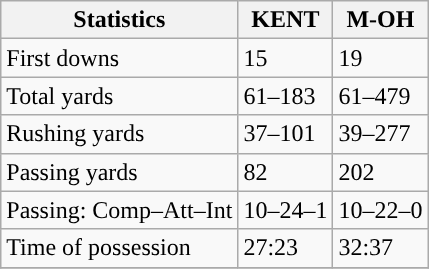<table class="wikitable" style="float:left">
<tr>
<th>Statistics</th>
<th>KENT</th>
<th>M-OH</th>
</tr>
<tr>
<td>First downs</td>
<td>15</td>
<td>19</td>
</tr>
<tr>
<td>Total yards</td>
<td>61–183</td>
<td>61–479</td>
</tr>
<tr>
<td>Rushing yards</td>
<td>37–101</td>
<td>39–277</td>
</tr>
<tr>
<td>Passing yards</td>
<td>82</td>
<td>202</td>
</tr>
<tr>
<td>Passing: Comp–Att–Int</td>
<td>10–24–1</td>
<td>10–22–0</td>
</tr>
<tr>
<td>Time of possession</td>
<td>27:23</td>
<td>32:37</td>
</tr>
<tr>
</tr>
</table>
